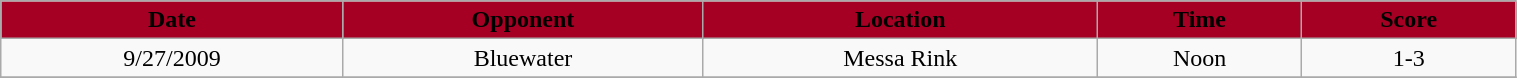<table class="wikitable" width="80%">
<tr align="center"  style="background:#A50024;color:black;">
<td><strong>Date</strong></td>
<td><strong>Opponent</strong></td>
<td><strong>Location</strong></td>
<td><strong>Time</strong></td>
<td><strong>Score</strong></td>
</tr>
<tr align="center" bgcolor="">
<td>9/27/2009</td>
<td>Bluewater</td>
<td>Messa Rink</td>
<td>Noon</td>
<td>1-3</td>
</tr>
<tr align="center" bgcolor="">
</tr>
</table>
